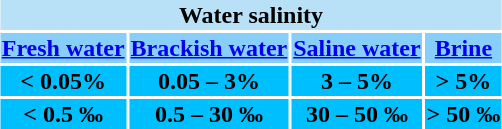<table id="SalinityTable" style="margin-left:auto; margin-right:auto;">
<tr>
<th style="background:#B8E0F6" colspan="4">Water   salinity</th>
</tr>
<tr style="background:#87CEFA">
<th><a href='#'>Fresh water</a></th>
<th><a href='#'>Brackish water</a></th>
<th><a href='#'>Saline water</a></th>
<th><a href='#'>Brine</a></th>
</tr>
<tr style="background:#00BFFF">
<th>< 0.05%</th>
<th>0.05 – 3%</th>
<th>3 – 5%</th>
<th>> 5%</th>
</tr>
<tr style="background:#00BFFF">
<th>< 0.5 ‰</th>
<th>0.5 – 30 ‰</th>
<th>30 – 50 ‰</th>
<th>> 50 ‰</th>
</tr>
</table>
